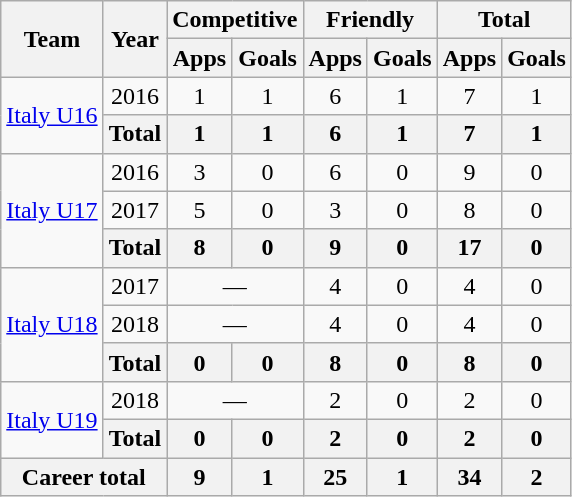<table class="wikitable" style="text-align:center">
<tr>
<th rowspan=2>Team</th>
<th rowspan=2>Year</th>
<th colspan=2>Competitive</th>
<th colspan=2>Friendly</th>
<th colspan=2>Total</th>
</tr>
<tr>
<th>Apps</th>
<th>Goals</th>
<th>Apps</th>
<th>Goals</th>
<th>Apps</th>
<th>Goals</th>
</tr>
<tr>
<td rowspan="2"><a href='#'>Italy U16</a></td>
<td>2016</td>
<td>1</td>
<td>1</td>
<td>6</td>
<td>1</td>
<td>7</td>
<td>1</td>
</tr>
<tr>
<th>Total</th>
<th>1</th>
<th>1</th>
<th>6</th>
<th>1</th>
<th>7</th>
<th>1</th>
</tr>
<tr>
<td rowspan="3"><a href='#'>Italy U17</a></td>
<td>2016</td>
<td>3</td>
<td>0</td>
<td>6</td>
<td>0</td>
<td>9</td>
<td>0</td>
</tr>
<tr>
<td>2017</td>
<td>5</td>
<td>0</td>
<td>3</td>
<td>0</td>
<td>8</td>
<td>0</td>
</tr>
<tr>
<th>Total</th>
<th>8</th>
<th>0</th>
<th>9</th>
<th>0</th>
<th>17</th>
<th>0</th>
</tr>
<tr>
<td rowspan="3"><a href='#'>Italy U18</a></td>
<td>2017</td>
<td colspan="2">—</td>
<td>4</td>
<td>0</td>
<td>4</td>
<td>0</td>
</tr>
<tr>
<td>2018</td>
<td colspan="2">—</td>
<td>4</td>
<td>0</td>
<td>4</td>
<td>0</td>
</tr>
<tr>
<th>Total</th>
<th>0</th>
<th>0</th>
<th>8</th>
<th>0</th>
<th>8</th>
<th>0</th>
</tr>
<tr>
<td rowspan="2"><a href='#'>Italy U19</a></td>
<td>2018</td>
<td colspan="2">—</td>
<td>2</td>
<td>0</td>
<td>2</td>
<td>0</td>
</tr>
<tr>
<th>Total</th>
<th>0</th>
<th>0</th>
<th>2</th>
<th>0</th>
<th>2</th>
<th>0</th>
</tr>
<tr>
<th colspan="2">Career total</th>
<th>9</th>
<th>1</th>
<th>25</th>
<th>1</th>
<th>34</th>
<th>2</th>
</tr>
</table>
